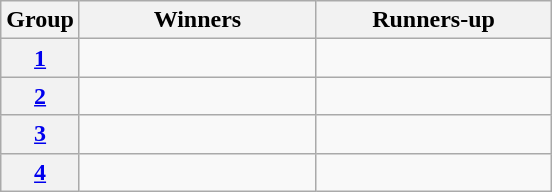<table class="wikitable">
<tr>
<th>Group</th>
<th width="150">Winners</th>
<th width="150">Runners-up</th>
</tr>
<tr>
<th><a href='#'>1</a></th>
<td></td>
<td></td>
</tr>
<tr>
<th><a href='#'>2</a></th>
<td></td>
<td></td>
</tr>
<tr>
<th><a href='#'>3</a></th>
<td></td>
<td></td>
</tr>
<tr>
<th><a href='#'>4</a></th>
<td></td>
<td></td>
</tr>
</table>
